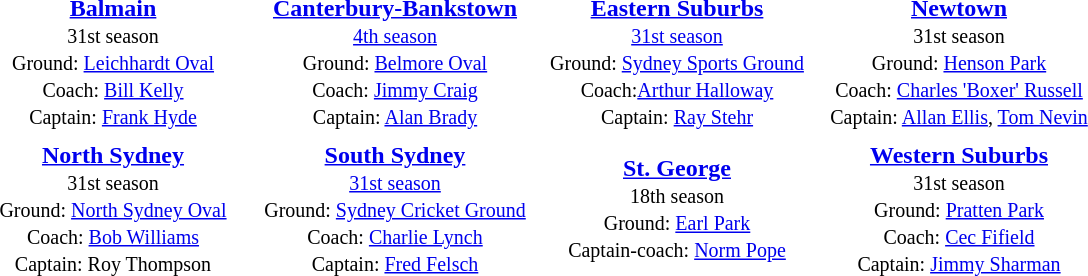<table align="center" class="toccolours" style="text-valign: center;" cellpadding=3 cellspacing=2>
<tr>
<th width=180></th>
<th width=180></th>
<th width=180></th>
<th width=180></th>
</tr>
<tr>
<td align="center"><strong><a href='#'>Balmain</a></strong><br><small>31st season<br>Ground: <a href='#'>Leichhardt Oval</a><br>
Coach: <a href='#'>Bill Kelly</a><br>Captain: <a href='#'>Frank Hyde</a></small></td>
<td align="center"><strong><a href='#'>Canterbury-Bankstown</a></strong><br><small><a href='#'>4th season</a><br>Ground: <a href='#'>Belmore Oval</a> <br>
Coach: <a href='#'>Jimmy Craig</a><br>Captain: <a href='#'>Alan Brady</a></small></td>
<td align="center"><strong><a href='#'>Eastern Suburbs</a></strong><br><small><a href='#'>31st season</a><br>Ground: <a href='#'>Sydney Sports Ground</a> <br>
Coach:<a href='#'>Arthur Halloway</a><br>Captain: <a href='#'>Ray Stehr</a></small></td>
<td align="center"><strong><a href='#'>Newtown</a></strong><br><small>31st season<br>Ground: <a href='#'>Henson Park</a><br>
Coach: <a href='#'>Charles 'Boxer' Russell</a> <br>Captain: <a href='#'>Allan Ellis</a>,  <a href='#'>Tom Nevin</a> </small></td>
</tr>
<tr>
<td align="center"><strong><a href='#'>North Sydney</a></strong><br><small>31st season<br>Ground: <a href='#'>North Sydney Oval</a> <br>
Coach: <a href='#'>Bob Williams</a>  <br>Captain: Roy Thompson</small></td>
<td align="center"><strong><a href='#'>South Sydney</a></strong><br><small><a href='#'>31st season</a><br>Ground: <a href='#'>Sydney Cricket Ground</a> <br>
Coach: <a href='#'>Charlie Lynch</a> <br>Captain: <a href='#'>Fred Felsch</a> </small></td>
<td align="center"><strong><a href='#'>St. George</a></strong><br><small>18th season<br>Ground: <a href='#'>Earl Park</a><br>
Captain-coach: <a href='#'>Norm Pope</a></small></td>
<td align="center"><strong><a href='#'>Western Suburbs</a></strong><br><small>31st season<br>Ground: <a href='#'>Pratten Park</a> <br>
Coach: <a href='#'>Cec Fifield</a><br>Captain: <a href='#'>Jimmy Sharman</a> </small></td>
</tr>
</table>
